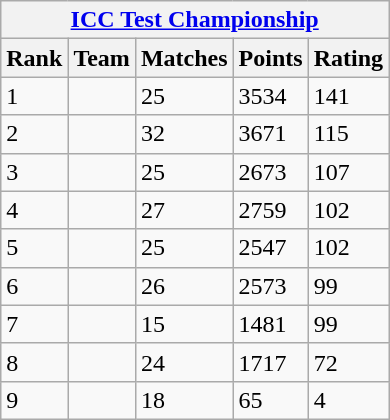<table class="wikitable">
<tr>
<th colspan="5"><a href='#'>ICC Test Championship</a> </th>
</tr>
<tr>
<th>Rank</th>
<th>Team</th>
<th>Matches</th>
<th>Points</th>
<th>Rating</th>
</tr>
<tr>
<td>1</td>
<td style="text-align:left;"></td>
<td>25</td>
<td>3534</td>
<td>141</td>
</tr>
<tr>
<td>2</td>
<td style="text-align:left;"></td>
<td>32</td>
<td>3671</td>
<td>115</td>
</tr>
<tr>
<td>3</td>
<td style="text-align:left;"></td>
<td>25</td>
<td>2673</td>
<td>107</td>
</tr>
<tr>
<td>4</td>
<td style="text-align:left;"></td>
<td>27</td>
<td>2759</td>
<td>102</td>
</tr>
<tr>
<td>5</td>
<td style="text-align:left;"></td>
<td>25</td>
<td>2547</td>
<td>102</td>
</tr>
<tr>
<td>6</td>
<td style="text-align:left;"></td>
<td>26</td>
<td>2573</td>
<td>99</td>
</tr>
<tr>
<td>7</td>
<td style="text-align:left;"></td>
<td>15</td>
<td>1481</td>
<td>99</td>
</tr>
<tr>
<td>8</td>
<td style="text-align:left;"></td>
<td>24</td>
<td>1717</td>
<td>72</td>
</tr>
<tr>
<td>9</td>
<td style="text-align:left;"></td>
<td>18</td>
<td>65</td>
<td>4</td>
</tr>
</table>
